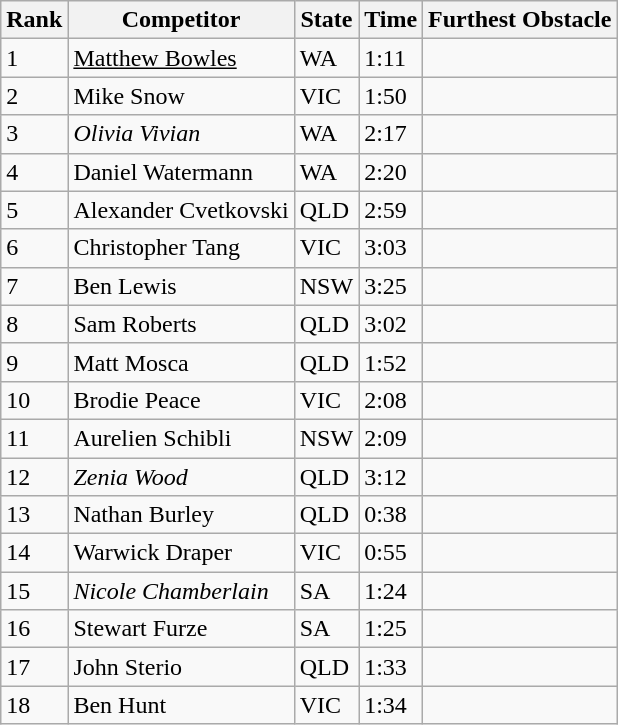<table class="wikitable sortable mw-collapsible">
<tr>
<th>Rank</th>
<th>Competitor</th>
<th>State</th>
<th>Time</th>
<th>Furthest Obstacle</th>
</tr>
<tr>
<td>1</td>
<td><u>Matthew Bowles</u></td>
<td>WA</td>
<td>1:11</td>
<td></td>
</tr>
<tr>
<td>2</td>
<td>Mike Snow</td>
<td>VIC</td>
<td>1:50</td>
<td></td>
</tr>
<tr>
<td>3</td>
<td><em> Olivia Vivian </em></td>
<td>WA</td>
<td>2:17</td>
<td></td>
</tr>
<tr>
<td>4</td>
<td>Daniel Watermann</td>
<td>WA</td>
<td>2:20</td>
<td></td>
</tr>
<tr>
<td>5</td>
<td>Alexander Cvetkovski</td>
<td>QLD</td>
<td>2:59</td>
<td></td>
</tr>
<tr>
<td>6</td>
<td>Christopher Tang</td>
<td>VIC</td>
<td>3:03</td>
<td></td>
</tr>
<tr>
<td>7</td>
<td>Ben Lewis</td>
<td>NSW</td>
<td>3:25</td>
<td></td>
</tr>
<tr>
<td>8</td>
<td>Sam Roberts</td>
<td>QLD</td>
<td>3:02</td>
<td></td>
</tr>
<tr>
<td>9</td>
<td>Matt Mosca</td>
<td>QLD</td>
<td>1:52</td>
<td></td>
</tr>
<tr>
<td>10</td>
<td>Brodie Peace</td>
<td>VIC</td>
<td>2:08</td>
<td></td>
</tr>
<tr>
<td>11</td>
<td>Aurelien Schibli</td>
<td>NSW</td>
<td>2:09</td>
<td></td>
</tr>
<tr>
<td>12</td>
<td><em>Zenia Wood</em></td>
<td>QLD</td>
<td>3:12</td>
<td></td>
</tr>
<tr>
<td>13</td>
<td>Nathan Burley</td>
<td>QLD</td>
<td>0:38</td>
<td></td>
</tr>
<tr>
<td>14</td>
<td>Warwick Draper</td>
<td>VIC</td>
<td>0:55</td>
<td></td>
</tr>
<tr>
<td>15</td>
<td><em>Nicole Chamberlain</em></td>
<td>SA</td>
<td>1:24</td>
<td></td>
</tr>
<tr>
<td>16</td>
<td>Stewart Furze</td>
<td>SA</td>
<td>1:25</td>
<td></td>
</tr>
<tr>
<td>17</td>
<td>John Sterio</td>
<td>QLD</td>
<td>1:33</td>
<td></td>
</tr>
<tr>
<td>18</td>
<td>Ben Hunt</td>
<td>VIC</td>
<td>1:34</td>
<td></td>
</tr>
</table>
